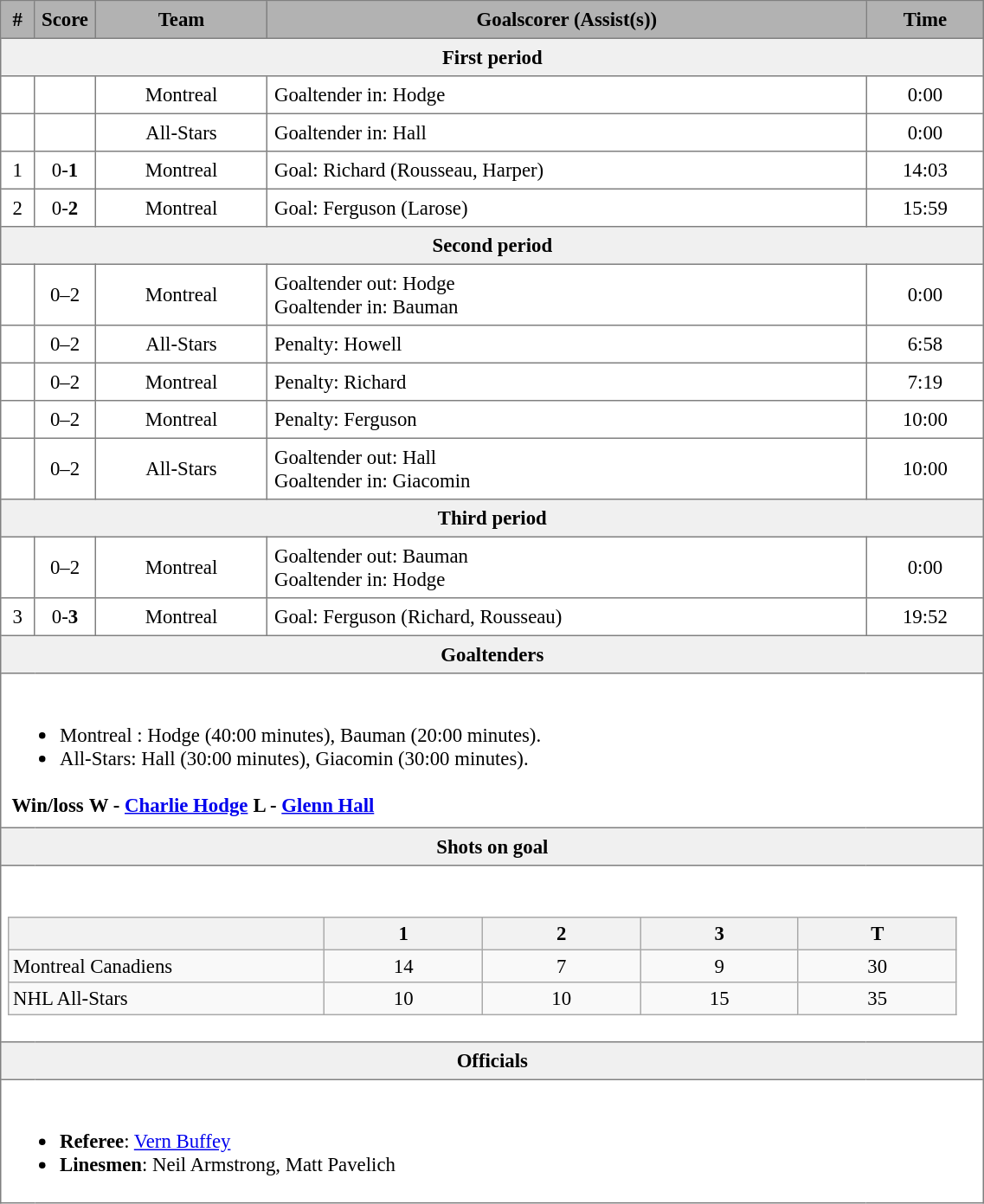<table cellpadding="5" cellspacing="1" border="1" style="font-size: 95%; border: gray solid 1px; text-align:center; border-collapse: collapse; width:60%">
<tr bgcolor="B2B2B2">
<th width="15">#</th>
<th width="25">Score</th>
<th>Team</th>
<th>Goalscorer (Assist(s))</th>
<th>Time</th>
</tr>
<tr bgcolor="f0f0f0">
<th colspan="5">First period</th>
</tr>
<tr>
<td></td>
<td></td>
<td>Montreal</td>
<td align="left">Goaltender in: Hodge</td>
<td>0:00</td>
</tr>
<tr>
<td></td>
<td></td>
<td>All-Stars</td>
<td align="left">Goaltender in: Hall</td>
<td>0:00</td>
</tr>
<tr>
<td>1</td>
<td>0-<strong>1</strong></td>
<td>Montreal</td>
<td align="left">Goal: Richard (Rousseau, Harper)</td>
<td>14:03</td>
</tr>
<tr>
<td>2</td>
<td>0-<strong>2</strong></td>
<td>Montreal</td>
<td align="left">Goal: Ferguson (Larose)</td>
<td>15:59</td>
</tr>
<tr bgcolor="f0f0f0">
<th colspan="5">Second period</th>
</tr>
<tr>
<td></td>
<td>0–2</td>
<td>Montreal</td>
<td align="left">Goaltender out: Hodge<br>Goaltender in: Bauman</td>
<td>0:00</td>
</tr>
<tr>
<td></td>
<td>0–2</td>
<td>All-Stars</td>
<td align="left">Penalty: Howell</td>
<td>6:58</td>
</tr>
<tr>
<td></td>
<td>0–2</td>
<td>Montreal</td>
<td align="left">Penalty: Richard</td>
<td>7:19</td>
</tr>
<tr>
<td></td>
<td>0–2</td>
<td>Montreal</td>
<td align="left">Penalty: Ferguson</td>
<td>10:00</td>
</tr>
<tr>
<td></td>
<td>0–2</td>
<td>All-Stars</td>
<td align="left">Goaltender out: Hall<br>Goaltender in: Giacomin</td>
<td>10:00</td>
</tr>
<tr bgcolor="f0f0f0">
<th colspan="5">Third period</th>
</tr>
<tr>
<td></td>
<td>0–2</td>
<td>Montreal</td>
<td align="left">Goaltender out: Bauman<br>Goaltender in: Hodge</td>
<td>0:00</td>
</tr>
<tr>
<td>3</td>
<td>0-<strong>3</strong></td>
<td>Montreal</td>
<td align="left">Goal: Ferguson (Richard, Rousseau)</td>
<td>19:52</td>
</tr>
<tr bgcolor="f0f0f0">
<th colspan="5"><strong>Goaltenders</strong></th>
</tr>
<tr>
<td colspan="5" align="left"><br><ul><li>Montreal : Hodge (40:00 minutes), Bauman (20:00 minutes).</li><li>All-Stars: Hall (30:00 minutes), Giacomin (30:00 minutes).</li></ul><table>
<tr>
<th>Win/loss</th>
<th>W - <a href='#'>Charlie Hodge</a></th>
<th>L - <a href='#'>Glenn Hall</a></th>
</tr>
</table>
</td>
</tr>
<tr bgcolor="f0f0f0">
<th colspan="5"><strong>Shots on goal</strong></th>
</tr>
<tr>
<td colspan="5" align="left"><br><table class="wikitable">
<tr align="center" |>
<th width="10%"></th>
<th width="5%">1</th>
<th width="5%">2</th>
<th width="5%">3</th>
<th width="5%">T</th>
</tr>
<tr align="center" |>
<td align="left">Montreal Canadiens</td>
<td>14</td>
<td>7</td>
<td>9</td>
<td>30</td>
</tr>
<tr align="center" |>
<td align="left">NHL All-Stars</td>
<td>10</td>
<td>10</td>
<td>15</td>
<td>35</td>
</tr>
</table>
</td>
</tr>
<tr bgcolor="f0f0f0">
<th colspan="5"><strong>Officials</strong></th>
</tr>
<tr>
<td colspan="5" align="left"><br><ul><li><strong>Referee</strong>: <a href='#'>Vern Buffey</a></li><li><strong>Linesmen</strong>: Neil Armstrong, Matt Pavelich</li></ul></td>
</tr>
</table>
